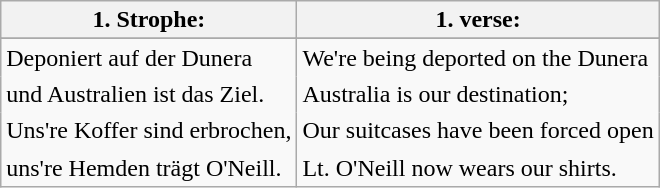<table class="wikitable">
<tr>
<th>1. Strophe:</th>
<th>1. verse:</th>
</tr>
<tr>
</tr>
<tr style="border-bottom: hidden;">
<td>Deponiert auf der Dunera</td>
<td>We're being deported on the Dunera</td>
</tr>
<tr style="border-bottom: hidden;">
<td>und Australien ist das Ziel.</td>
<td>Australia is our destination;</td>
</tr>
<tr style="border-bottom: hidden;">
<td>Uns're Koffer sind erbrochen,</td>
<td>Our suitcases have been forced open</td>
</tr>
<tr style="border-bottom: hidden; border-bottom: 1px solid;">
<td>uns're Hemden trägt O'Neill.</td>
<td>Lt. O'Neill now wears our shirts.</td>
</tr>
</table>
